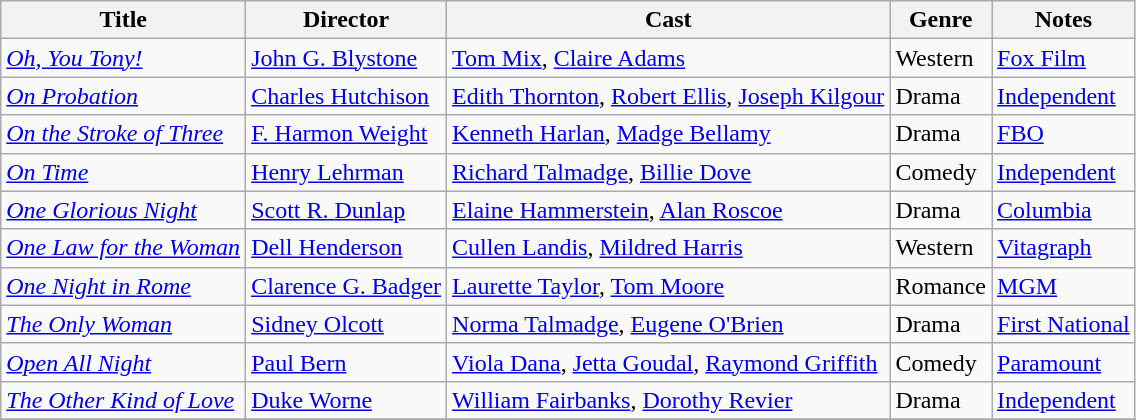<table class="wikitable">
<tr>
<th>Title</th>
<th>Director</th>
<th>Cast</th>
<th>Genre</th>
<th>Notes</th>
</tr>
<tr>
<td><em><a href='#'>Oh, You Tony!</a></em></td>
<td><a href='#'>John G. Blystone</a></td>
<td><a href='#'>Tom Mix</a>, <a href='#'>Claire Adams</a></td>
<td>Western</td>
<td><a href='#'>Fox Film</a></td>
</tr>
<tr>
<td><em><a href='#'>On Probation</a></em></td>
<td><a href='#'>Charles Hutchison</a></td>
<td><a href='#'>Edith Thornton</a>, <a href='#'>Robert Ellis</a>, <a href='#'>Joseph Kilgour</a></td>
<td>Drama</td>
<td><a href='#'>Independent</a></td>
</tr>
<tr>
<td><em><a href='#'>On the Stroke of Three</a></em></td>
<td><a href='#'>F. Harmon Weight</a></td>
<td><a href='#'>Kenneth Harlan</a>, <a href='#'>Madge Bellamy</a></td>
<td>Drama</td>
<td><a href='#'>FBO</a></td>
</tr>
<tr>
<td><em><a href='#'>On Time</a></em></td>
<td><a href='#'>Henry Lehrman</a></td>
<td><a href='#'>Richard Talmadge</a>, <a href='#'>Billie Dove</a></td>
<td>Comedy</td>
<td><a href='#'>Independent</a></td>
</tr>
<tr>
<td><em><a href='#'>One Glorious Night</a></em></td>
<td><a href='#'>Scott R. Dunlap</a></td>
<td><a href='#'>Elaine Hammerstein</a>, <a href='#'>Alan Roscoe</a></td>
<td>Drama</td>
<td><a href='#'>Columbia</a></td>
</tr>
<tr>
<td><em><a href='#'>One Law for the Woman</a></em></td>
<td><a href='#'>Dell Henderson</a></td>
<td><a href='#'>Cullen Landis</a>, <a href='#'>Mildred Harris</a></td>
<td>Western</td>
<td><a href='#'>Vitagraph</a></td>
</tr>
<tr>
<td><em><a href='#'>One Night in Rome</a></em></td>
<td><a href='#'>Clarence G. Badger</a></td>
<td><a href='#'>Laurette Taylor</a>, <a href='#'>Tom Moore</a></td>
<td>Romance</td>
<td><a href='#'>MGM</a></td>
</tr>
<tr>
<td><em><a href='#'>The Only Woman</a></em></td>
<td><a href='#'>Sidney Olcott</a></td>
<td><a href='#'>Norma Talmadge</a>, <a href='#'>Eugene O'Brien</a></td>
<td>Drama</td>
<td><a href='#'>First National</a></td>
</tr>
<tr>
<td><em><a href='#'>Open All Night</a></em></td>
<td><a href='#'>Paul Bern</a></td>
<td><a href='#'>Viola Dana</a>, <a href='#'>Jetta Goudal</a>, <a href='#'>Raymond Griffith</a></td>
<td>Comedy</td>
<td><a href='#'>Paramount</a></td>
</tr>
<tr>
<td><em><a href='#'>The Other Kind of Love</a></em></td>
<td><a href='#'>Duke Worne</a></td>
<td><a href='#'>William Fairbanks</a>, <a href='#'>Dorothy Revier</a></td>
<td>Drama</td>
<td><a href='#'>Independent</a></td>
</tr>
<tr>
</tr>
</table>
